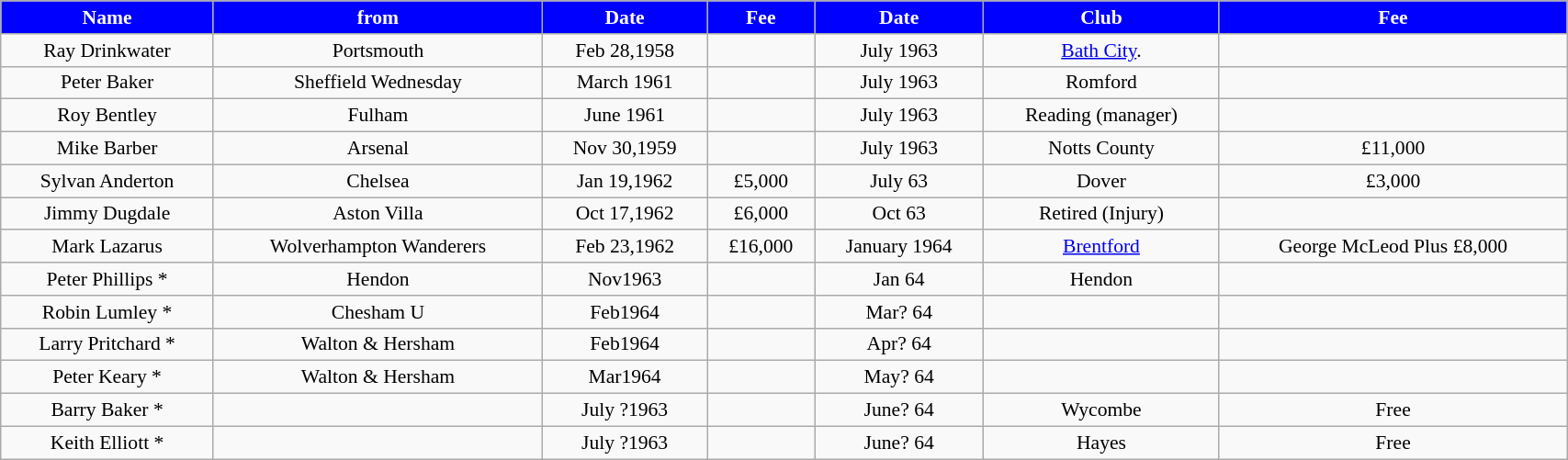<table class="wikitable" style="text-align:center; font-size:90%; width:90%;">
<tr>
<th style="background:#0000FF; color:#FFFFFF; text-align:center;"><strong>Name</strong></th>
<th style="background:#0000FF; color:#FFFFFF; text-align:center;">from</th>
<th style="background:#0000FF; color:#FFFFFF; text-align:center;">Date</th>
<th style="background:#0000FF; color:#FFFFFF; text-align:center;">Fee</th>
<th style="background:#0000FF; color:#FFFFFF; text-align:center;"><strong>Date</strong></th>
<th style="background:#0000FF; color:#FFFFFF; text-align:center;">Club</th>
<th style="background:#0000FF; color:#FFFFFF; text-align:center;"><strong>Fee</strong></th>
</tr>
<tr>
<td>Ray Drinkwater</td>
<td>Portsmouth</td>
<td>Feb 28,1958</td>
<td></td>
<td>July 1963</td>
<td><a href='#'>Bath City</a>.</td>
<td></td>
</tr>
<tr>
<td>Peter Baker</td>
<td>Sheffield Wednesday</td>
<td>March 1961</td>
<td></td>
<td>July 1963</td>
<td>Romford</td>
<td></td>
</tr>
<tr>
<td>Roy Bentley</td>
<td>Fulham</td>
<td>June 1961</td>
<td></td>
<td>July 1963</td>
<td>Reading (manager)</td>
<td></td>
</tr>
<tr>
<td>Mike Barber</td>
<td>Arsenal</td>
<td>Nov 30,1959</td>
<td></td>
<td>July 1963</td>
<td>Notts County</td>
<td>£11,000</td>
</tr>
<tr>
<td>Sylvan Anderton</td>
<td>Chelsea</td>
<td>Jan 19,1962</td>
<td>£5,000</td>
<td>July 63</td>
<td>Dover</td>
<td>£3,000</td>
</tr>
<tr>
<td>Jimmy Dugdale</td>
<td>Aston Villa</td>
<td>Oct 17,1962</td>
<td>£6,000</td>
<td>Oct 63</td>
<td>Retired (Injury)</td>
<td></td>
</tr>
<tr>
<td>Mark Lazarus</td>
<td>Wolverhampton Wanderers</td>
<td>Feb 23,1962</td>
<td>£16,000</td>
<td>January 1964</td>
<td><a href='#'>Brentford</a></td>
<td>George McLeod Plus £8,000</td>
</tr>
<tr>
<td>Peter Phillips *</td>
<td>Hendon</td>
<td>Nov1963</td>
<td></td>
<td>Jan 64</td>
<td>Hendon</td>
<td></td>
</tr>
<tr>
<td>Robin Lumley *</td>
<td>Chesham U</td>
<td>Feb1964</td>
<td></td>
<td>Mar? 64</td>
<td></td>
<td></td>
</tr>
<tr>
<td>Larry Pritchard *</td>
<td>Walton & Hersham</td>
<td>Feb1964</td>
<td></td>
<td>Apr? 64</td>
<td></td>
<td></td>
</tr>
<tr>
<td>Peter Keary *</td>
<td>Walton & Hersham</td>
<td>Mar1964</td>
<td></td>
<td>May? 64</td>
<td></td>
<td></td>
</tr>
<tr>
<td>Barry Baker *</td>
<td></td>
<td>July ?1963</td>
<td></td>
<td>June? 64</td>
<td>Wycombe</td>
<td>Free</td>
</tr>
<tr>
<td>Keith Elliott *</td>
<td></td>
<td>July ?1963</td>
<td></td>
<td>June? 64</td>
<td>Hayes</td>
<td>Free</td>
</tr>
</table>
